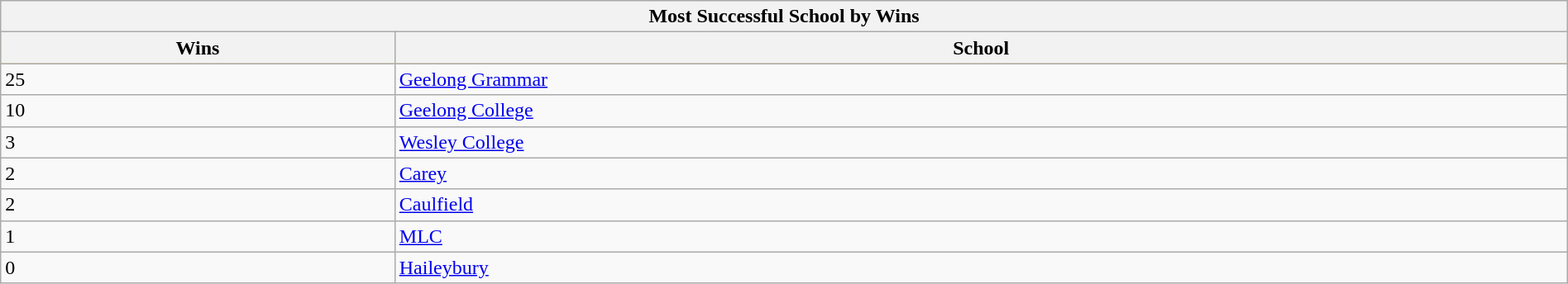<table class="wikitable sortable collapsible collapsed" style="width:100%">
<tr>
<th colspan=2>Most Successful School by Wins</th>
</tr>
<tr bgcolor="#FFCC33">
<th>Wins</th>
<th>School</th>
</tr>
<tr>
<td>25</td>
<td><a href='#'>Geelong Grammar</a></td>
</tr>
<tr>
<td>10</td>
<td><a href='#'>Geelong College</a></td>
</tr>
<tr>
<td>3</td>
<td><a href='#'>Wesley College</a></td>
</tr>
<tr>
<td>2</td>
<td><a href='#'>Carey</a></td>
</tr>
<tr>
<td>2</td>
<td><a href='#'>Caulfield</a></td>
</tr>
<tr>
<td>1</td>
<td><a href='#'>MLC</a></td>
</tr>
<tr>
<td>0</td>
<td><a href='#'>Haileybury</a></td>
</tr>
</table>
